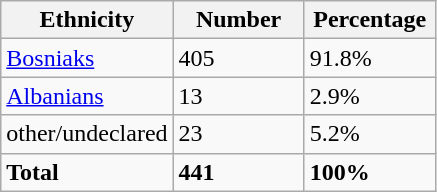<table class="wikitable">
<tr>
<th width="100px">Ethnicity</th>
<th width="80px">Number</th>
<th width="80px">Percentage</th>
</tr>
<tr>
<td><a href='#'>Bosniaks</a></td>
<td>405</td>
<td>91.8%</td>
</tr>
<tr>
<td><a href='#'>Albanians</a></td>
<td>13</td>
<td>2.9%</td>
</tr>
<tr>
<td>other/undeclared</td>
<td>23</td>
<td>5.2%</td>
</tr>
<tr>
<td><strong>Total</strong></td>
<td><strong>441</strong></td>
<td><strong>100%</strong></td>
</tr>
</table>
